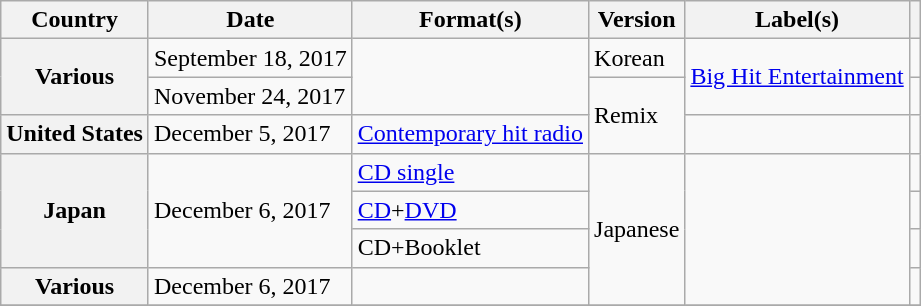<table class="wikitable plainrowheaders"  border="1">
<tr>
<th>Country</th>
<th>Date</th>
<th>Format(s)</th>
<th>Version</th>
<th>Label(s)</th>
<th></th>
</tr>
<tr>
<th scope="row" rowspan="2">Various</th>
<td>September 18, 2017</td>
<td rowspan="2"></td>
<td>Korean</td>
<td rowspan="2"><a href='#'>Big Hit Entertainment</a></td>
<td></td>
</tr>
<tr>
<td>November 24, 2017</td>
<td rowspan="2">Remix</td>
<td></td>
</tr>
<tr>
<th scope="row">United States</th>
<td>December 5, 2017</td>
<td><a href='#'>Contemporary hit radio</a></td>
<td></td>
<td></td>
</tr>
<tr>
<th scope="row" rowspan="3">Japan</th>
<td rowspan="3">December 6, 2017</td>
<td><a href='#'>CD single</a></td>
<td rowspan="4">Japanese</td>
<td rowspan="4"></td>
<td></td>
</tr>
<tr>
<td><a href='#'>CD</a>+<a href='#'>DVD</a></td>
<td></td>
</tr>
<tr>
<td>CD+Booklet</td>
<td></td>
</tr>
<tr>
<th scope="row">Various</th>
<td>December 6, 2017</td>
<td></td>
<td></td>
</tr>
<tr>
</tr>
</table>
